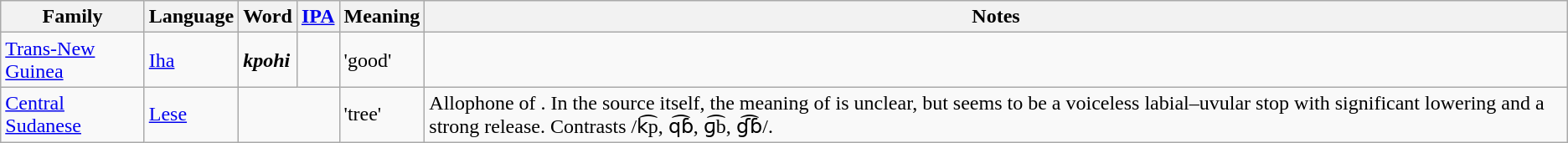<table class="wikitable">
<tr>
<th>Family</th>
<th>Language</th>
<th>Word</th>
<th><a href='#'>IPA</a></th>
<th>Meaning</th>
<th>Notes</th>
</tr>
<tr>
<td><a href='#'>Trans-New Guinea</a></td>
<td><a href='#'>Iha</a></td>
<td><strong><em>kp<strong>ohi<em></td>
<td></td>
<td>'good'</td>
<td></td>
</tr>
<tr>
<td><a href='#'>Central Sudanese</a></td>
<td><a href='#'>Lese</a></td>
<td colspan="2"></td>
<td>'tree'</td>
<td>Allophone of . In the source itself, the meaning of  is unclear, but  seems to be a voiceless labial–uvular stop with significant lowering and a strong release. Contrasts /k͡p, q͡ɓ, ɡ͡b, ɠ͡ɓ/.</td>
</tr>
</table>
